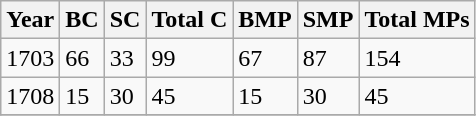<table class="wikitable">
<tr>
<th>Year</th>
<th>BC</th>
<th>SC</th>
<th>Total C</th>
<th>BMP</th>
<th>SMP</th>
<th>Total MPs</th>
</tr>
<tr>
<td>1703</td>
<td>66</td>
<td>33</td>
<td>99</td>
<td>67</td>
<td>87</td>
<td>154</td>
</tr>
<tr>
<td>1708</td>
<td>15</td>
<td>30</td>
<td>45</td>
<td>15</td>
<td>30</td>
<td>45</td>
</tr>
<tr>
</tr>
</table>
